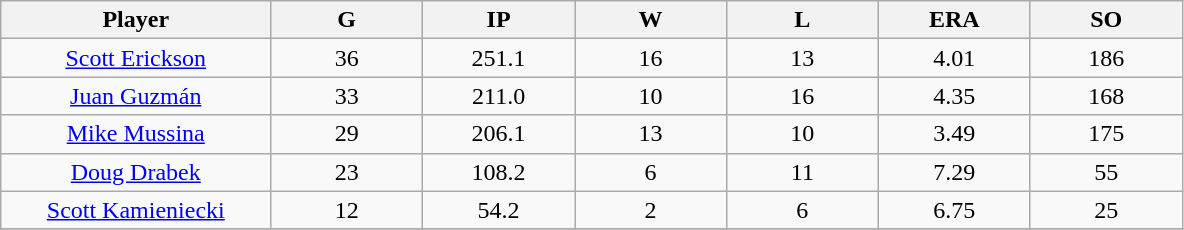<table class="wikitable sortable">
<tr>
<th bgcolor="#DDDDFF" width="16%">Player</th>
<th bgcolor="#DDDDFF" width="9%">G</th>
<th bgcolor="#DDDDFF" width="9%">IP</th>
<th bgcolor="#DDDDFF" width="9%">W</th>
<th bgcolor="#DDDDFF" width="9%">L</th>
<th bgcolor="#DDDDFF" width="9%">ERA</th>
<th bgcolor="#DDDDFF" width="9%">SO</th>
</tr>
<tr align="center">
<td><a href='#'>Scott Erickson</a></td>
<td>36</td>
<td>251.1</td>
<td>16</td>
<td>13</td>
<td>4.01</td>
<td>186</td>
</tr>
<tr align="center">
<td><a href='#'>Juan Guzmán</a></td>
<td>33</td>
<td>211.0</td>
<td>10</td>
<td>16</td>
<td>4.35</td>
<td>168</td>
</tr>
<tr align=center>
<td><a href='#'>Mike Mussina</a></td>
<td>29</td>
<td>206.1</td>
<td>13</td>
<td>10</td>
<td>3.49</td>
<td>175</td>
</tr>
<tr align="center">
<td><a href='#'>Doug Drabek</a></td>
<td>23</td>
<td>108.2</td>
<td>6</td>
<td>11</td>
<td>7.29</td>
<td>55</td>
</tr>
<tr align="center">
<td><a href='#'>Scott Kamieniecki</a></td>
<td>12</td>
<td>54.2</td>
<td>2</td>
<td>6</td>
<td>6.75</td>
<td>25</td>
</tr>
<tr align="center">
</tr>
</table>
